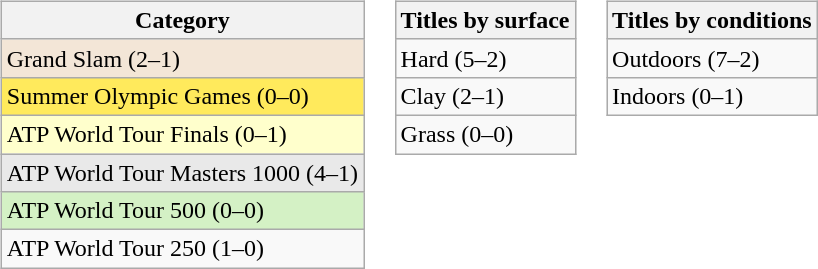<table>
<tr>
<td valign=top><br><table class=wikitable>
<tr>
<th>Category</th>
</tr>
<tr bgcolor=#F3E6D7>
<td>Grand Slam (2–1)</td>
</tr>
<tr bgcolor=FFEA5C>
<td>Summer Olympic Games (0–0)</td>
</tr>
<tr bgcolor=#FFFFCC>
<td>ATP World Tour Finals (0–1)</td>
</tr>
<tr bgcolor=#E9E9E9>
<td>ATP World Tour Masters 1000 (4–1)</td>
</tr>
<tr bgcolor=#D4F1C5>
<td>ATP World Tour 500 (0–0)</td>
</tr>
<tr>
<td>ATP World Tour 250 (1–0)</td>
</tr>
</table>
</td>
<td valign=top><br><table class=wikitable>
<tr>
<th>Titles by surface</th>
</tr>
<tr>
<td>Hard (5–2)</td>
</tr>
<tr>
<td>Clay (2–1)</td>
</tr>
<tr>
<td>Grass (0–0)</td>
</tr>
</table>
</td>
<td valign=top><br><table class=wikitable>
<tr>
<th>Titles by conditions</th>
</tr>
<tr>
<td>Outdoors (7–2)</td>
</tr>
<tr>
<td>Indoors (0–1)</td>
</tr>
</table>
</td>
</tr>
</table>
